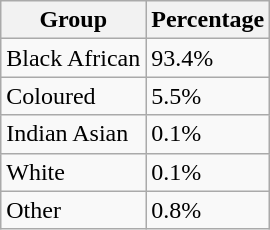<table class="wikitable">
<tr>
<th>Group</th>
<th>Percentage</th>
</tr>
<tr>
<td>Black African</td>
<td>93.4%</td>
</tr>
<tr>
<td>Coloured</td>
<td>5.5%</td>
</tr>
<tr>
<td>Indian Asian</td>
<td>0.1%</td>
</tr>
<tr>
<td>White</td>
<td>0.1%</td>
</tr>
<tr>
<td>Other</td>
<td>0.8%</td>
</tr>
</table>
